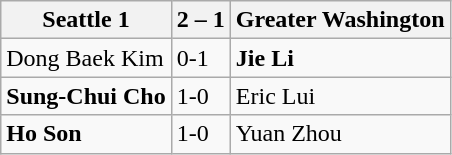<table class="wikitable">
<tr>
<th>Seattle 1</th>
<th>2 – 1</th>
<th>Greater Washington</th>
</tr>
<tr>
<td>Dong Baek Kim</td>
<td>0-1</td>
<td><strong>Jie Li</strong></td>
</tr>
<tr>
<td><strong>Sung-Chui Cho</strong></td>
<td>1-0</td>
<td>Eric Lui</td>
</tr>
<tr>
<td><strong>Ho Son</strong></td>
<td>1-0</td>
<td>Yuan Zhou</td>
</tr>
</table>
